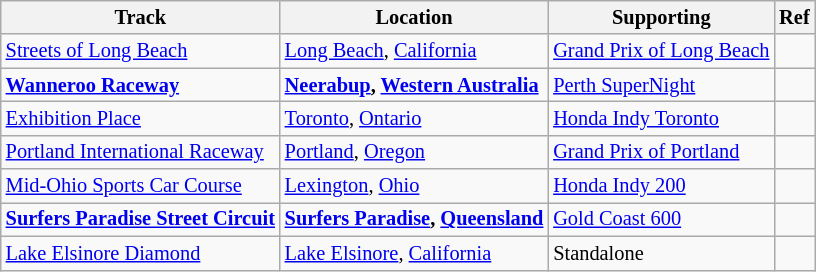<table class="wikitable" style="font-size: 85%;">
<tr>
<th>Track</th>
<th>Location</th>
<th>Supporting</th>
<th>Ref</th>
</tr>
<tr>
<td><a href='#'>Streets of Long Beach</a></td>
<td> <a href='#'>Long Beach</a>, <a href='#'>California</a></td>
<td><a href='#'>Grand Prix of Long Beach</a></td>
<td></td>
</tr>
<tr>
<td><strong><a href='#'>Wanneroo Raceway</a></strong></td>
<td> <strong><a href='#'>Neerabup</a>, <a href='#'>Western Australia</a></strong></td>
<td><a href='#'>Perth SuperNight</a></td>
<td></td>
</tr>
<tr>
<td><a href='#'>Exhibition Place</a></td>
<td> <a href='#'>Toronto</a>, <a href='#'>Ontario</a></td>
<td><a href='#'>Honda Indy Toronto</a></td>
<td></td>
</tr>
<tr>
<td><a href='#'>Portland International Raceway</a></td>
<td> <a href='#'>Portland</a>, <a href='#'>Oregon</a></td>
<td><a href='#'>Grand Prix of Portland</a></td>
<td></td>
</tr>
<tr>
<td><a href='#'>Mid-Ohio Sports Car Course</a></td>
<td> <a href='#'>Lexington</a>, <a href='#'>Ohio</a></td>
<td><a href='#'>Honda Indy 200</a></td>
<td></td>
</tr>
<tr>
<td><strong><a href='#'>Surfers Paradise Street Circuit</a></strong></td>
<td> <strong><a href='#'>Surfers Paradise</a>, <a href='#'>Queensland</a></strong></td>
<td><a href='#'>Gold Coast 600</a></td>
<td></td>
</tr>
<tr>
<td><a href='#'>Lake Elsinore Diamond</a></td>
<td> <a href='#'>Lake Elsinore</a>, <a href='#'>California</a></td>
<td>Standalone</td>
<td></td>
</tr>
</table>
